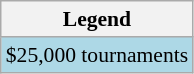<table class="wikitable" style="font-size:90%">
<tr>
<th>Legend</th>
</tr>
<tr style="background:lightblue;">
<td>$25,000 tournaments</td>
</tr>
</table>
